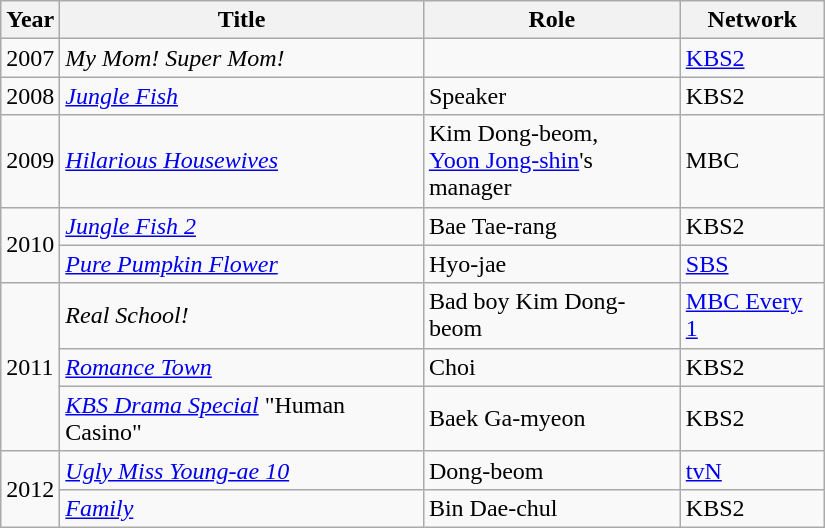<table class="wikitable" style="width:550px">
<tr>
<th width=10>Year</th>
<th>Title</th>
<th>Role</th>
<th>Network</th>
</tr>
<tr>
<td>2007</td>
<td><em>My Mom! Super Mom!</em></td>
<td></td>
<td><a href='#'>KBS2</a></td>
</tr>
<tr>
<td>2008</td>
<td><em><a href='#'>Jungle Fish</a></em></td>
<td>Speaker</td>
<td>KBS2</td>
</tr>
<tr>
<td>2009</td>
<td><em><a href='#'>Hilarious Housewives</a></em></td>
<td>Kim Dong-beom, <br> <a href='#'>Yoon Jong-shin</a>'s manager</td>
<td>MBC</td>
</tr>
<tr>
<td rowspan=2>2010</td>
<td><em><a href='#'>Jungle Fish 2</a></em></td>
<td>Bae Tae-rang</td>
<td>KBS2</td>
</tr>
<tr>
<td><em><a href='#'>Pure Pumpkin Flower</a></em></td>
<td>Hyo-jae</td>
<td><a href='#'>SBS</a></td>
</tr>
<tr>
<td rowspan=3>2011</td>
<td><em>Real School!</em></td>
<td>Bad boy Kim Dong-beom</td>
<td><a href='#'>MBC Every 1</a></td>
</tr>
<tr>
<td><em><a href='#'>Romance Town</a></em></td>
<td>Choi</td>
<td>KBS2</td>
</tr>
<tr>
<td><em><a href='#'>KBS Drama Special</a></em> "Human Casino"</td>
<td>Baek Ga-myeon</td>
<td>KBS2</td>
</tr>
<tr>
<td rowspan=2>2012</td>
<td><em><a href='#'>Ugly Miss Young-ae 10</a></em></td>
<td>Dong-beom</td>
<td><a href='#'>tvN</a></td>
</tr>
<tr>
<td><em><a href='#'>Family</a></em></td>
<td>Bin Dae-chul</td>
<td>KBS2</td>
</tr>
</table>
